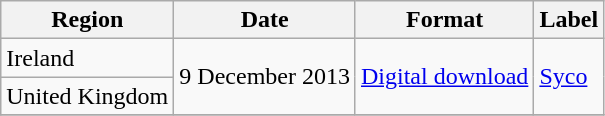<table class=wikitable>
<tr>
<th>Region</th>
<th>Date</th>
<th>Format</th>
<th>Label</th>
</tr>
<tr>
<td>Ireland</td>
<td rowspan="2">9 December 2013</td>
<td rowspan="2"><a href='#'>Digital download</a></td>
<td rowspan="2"><a href='#'>Syco</a></td>
</tr>
<tr>
<td>United Kingdom</td>
</tr>
<tr>
</tr>
</table>
